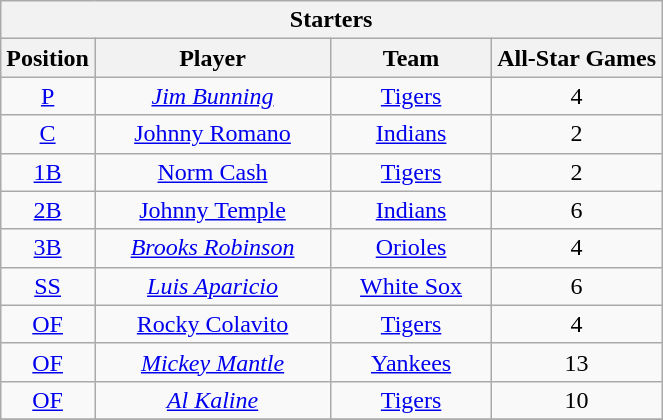<table class="wikitable" style="font-size: 100%; text-align:right;">
<tr>
<th colspan="4">Starters</th>
</tr>
<tr>
<th>Position</th>
<th width="150">Player</th>
<th width="100">Team</th>
<th>All-Star Games</th>
</tr>
<tr>
<td align="center"><a href='#'>P</a></td>
<td align="center"><em><a href='#'>Jim Bunning</a></em></td>
<td align="center"><a href='#'>Tigers</a></td>
<td align="center">4</td>
</tr>
<tr>
<td align="center"><a href='#'>C</a></td>
<td align="center"><a href='#'>Johnny Romano</a></td>
<td align="center"><a href='#'>Indians</a></td>
<td align="center">2</td>
</tr>
<tr>
<td align="center"><a href='#'>1B</a></td>
<td align="center"><a href='#'>Norm Cash</a></td>
<td align="center"><a href='#'>Tigers</a></td>
<td align="center">2</td>
</tr>
<tr>
<td align="center"><a href='#'>2B</a></td>
<td align="center"><a href='#'>Johnny Temple</a></td>
<td align="center"><a href='#'>Indians</a></td>
<td align="center">6</td>
</tr>
<tr>
<td align="center"><a href='#'>3B</a></td>
<td align="center"><em><a href='#'>Brooks Robinson</a></em></td>
<td align="center"><a href='#'>Orioles</a></td>
<td align="center">4</td>
</tr>
<tr>
<td align="center"><a href='#'>SS</a></td>
<td align="center"><em><a href='#'>Luis Aparicio</a></em></td>
<td align="center"><a href='#'>White Sox</a></td>
<td align="center">6</td>
</tr>
<tr>
<td align="center"><a href='#'>OF</a></td>
<td align="center"><a href='#'>Rocky Colavito</a></td>
<td align="center"><a href='#'>Tigers</a></td>
<td align="center">4</td>
</tr>
<tr>
<td align="center"><a href='#'>OF</a></td>
<td align="center"><em><a href='#'>Mickey Mantle</a></em></td>
<td align="center"><a href='#'>Yankees</a></td>
<td align="center">13</td>
</tr>
<tr>
<td align="center"><a href='#'>OF</a></td>
<td align="center"><em><a href='#'>Al Kaline</a></em></td>
<td align="center"><a href='#'>Tigers</a></td>
<td align="center">10</td>
</tr>
<tr>
</tr>
</table>
